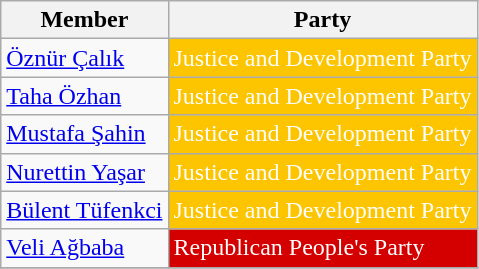<table class="wikitable">
<tr>
<th>Member</th>
<th>Party</th>
</tr>
<tr>
<td><a href='#'>Öznür Çalık</a></td>
<td style="background:#FDC400; color:white">Justice and Development Party</td>
</tr>
<tr>
<td><a href='#'>Taha Özhan</a></td>
<td style="background:#FDC400; color:white">Justice and Development Party</td>
</tr>
<tr>
<td><a href='#'>Mustafa Şahin</a></td>
<td style="background:#FDC400; color:white">Justice and Development Party</td>
</tr>
<tr>
<td><a href='#'>Nurettin Yaşar</a></td>
<td style="background:#FDC400; color:white">Justice and Development Party</td>
</tr>
<tr>
<td><a href='#'>Bülent Tüfenkci</a></td>
<td style="background:#FDC400; color:white">Justice and Development Party</td>
</tr>
<tr>
<td><a href='#'>Veli Ağbaba</a></td>
<td style="background:#D40000; color:white">Republican People's Party</td>
</tr>
<tr>
</tr>
</table>
